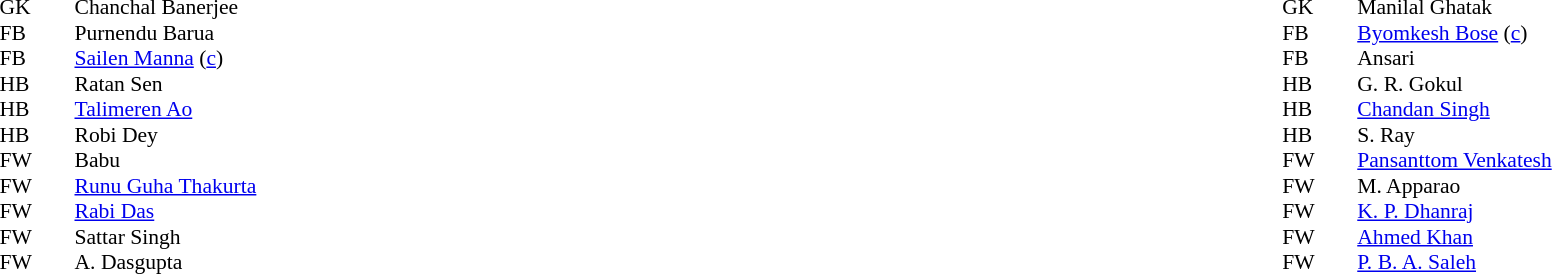<table width="100%">
<tr>
<td valign="top" width="40%"><br><table style="font-size: 90%" cellspacing="0" cellpadding="0">
<tr>
<td colspan="4"></td>
</tr>
<tr>
<th width="25"></th>
<th width="25"></th>
</tr>
<tr>
<td>GK</td>
<td></td>
<td> Chanchal Banerjee</td>
</tr>
<tr>
<td>FB</td>
<td></td>
<td> Purnendu Barua</td>
</tr>
<tr>
<td>FB</td>
<td></td>
<td> <a href='#'>Sailen Manna</a> (<a href='#'>c</a>)</td>
</tr>
<tr>
<td>HB</td>
<td></td>
<td> Ratan Sen</td>
</tr>
<tr>
<td>HB</td>
<td></td>
<td> <a href='#'>Talimeren Ao</a></td>
</tr>
<tr>
<td>HB</td>
<td></td>
<td> Robi Dey</td>
</tr>
<tr>
<td>FW</td>
<td></td>
<td> Babu</td>
</tr>
<tr>
<td>FW</td>
<td></td>
<td> <a href='#'>Runu Guha Thakurta</a></td>
</tr>
<tr>
<td>FW</td>
<td></td>
<td> <a href='#'>Rabi Das</a></td>
</tr>
<tr>
<td>FW</td>
<td></td>
<td> Sattar Singh</td>
</tr>
<tr>
<td>FW</td>
<td></td>
<td> A. Dasgupta</td>
</tr>
<tr>
</tr>
</table>
</td>
<td valign="top"></td>
<td valign="top" width="50%"><br><table style="font-size: 90%" cellspacing="0" cellpadding="0" align=center>
<tr>
<td colspan="4"></td>
</tr>
<tr>
<th width="25"></th>
<th width="25"></th>
</tr>
<tr>
<td>GK</td>
<td></td>
<td> Manilal Ghatak</td>
</tr>
<tr>
<td>FB</td>
<td></td>
<td> <a href='#'>Byomkesh Bose</a> (<a href='#'>c</a>)</td>
</tr>
<tr>
<td>FB</td>
<td></td>
<td> Ansari</td>
</tr>
<tr>
<td>HB</td>
<td></td>
<td> G. R. Gokul</td>
</tr>
<tr>
<td>HB</td>
<td></td>
<td> <a href='#'>Chandan Singh</a></td>
</tr>
<tr>
<td>HB</td>
<td></td>
<td> S. Ray</td>
</tr>
<tr>
<td>FW</td>
<td></td>
<td> <a href='#'>Pansanttom Venkatesh</a></td>
</tr>
<tr>
<td>FW</td>
<td></td>
<td> M. Apparao</td>
</tr>
<tr>
<td>FW</td>
<td></td>
<td> <a href='#'>K. P. Dhanraj</a></td>
</tr>
<tr>
<td>FW</td>
<td></td>
<td> <a href='#'>Ahmed Khan</a></td>
</tr>
<tr>
<td>FW</td>
<td></td>
<td> <a href='#'>P. B. A. Saleh</a></td>
</tr>
<tr>
</tr>
</table>
</td>
</tr>
</table>
